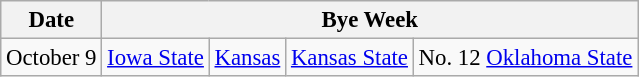<table class="wikitable" style="font-size:95%;">
<tr>
<th>Date</th>
<th colspan="4">Bye Week</th>
</tr>
<tr>
<td>October 9</td>
<td><a href='#'>Iowa State</a></td>
<td><a href='#'>Kansas</a></td>
<td><a href='#'>Kansas State</a></td>
<td>No. 12 <a href='#'>Oklahoma State</a></td>
</tr>
</table>
